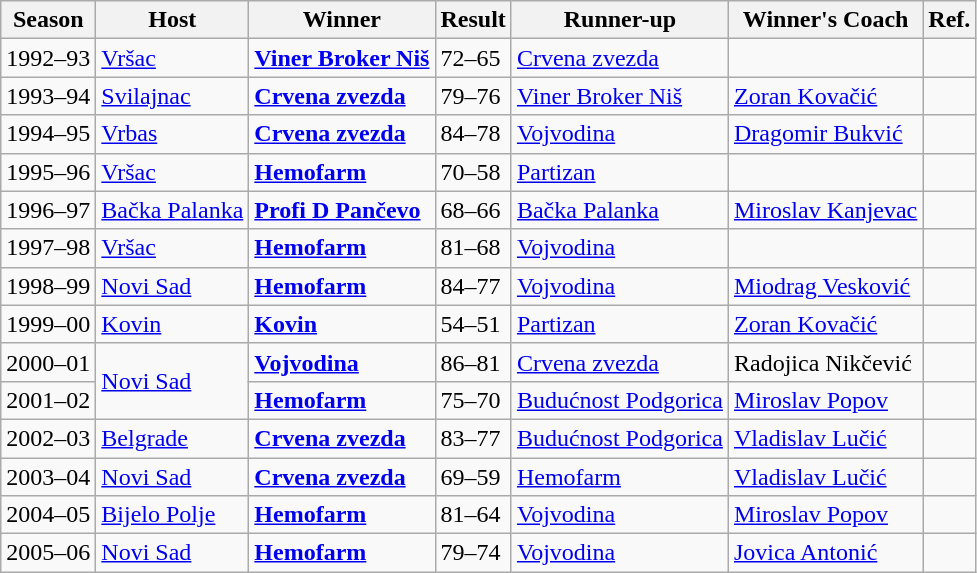<table class="wikitable">
<tr>
<th>Season</th>
<th>Host</th>
<th>Winner</th>
<th>Result</th>
<th>Runner-up</th>
<th>Winner's Coach</th>
<th>Ref.</th>
</tr>
<tr>
<td>1992–93</td>
<td><a href='#'>Vršac</a></td>
<td><strong><a href='#'>Viner Broker Niš</a></strong></td>
<td>72–65</td>
<td><a href='#'>Crvena zvezda</a></td>
<td></td>
<td></td>
</tr>
<tr>
<td>1993–94</td>
<td><a href='#'>Svilajnac</a></td>
<td><strong><a href='#'>Crvena zvezda</a></strong></td>
<td>79–76</td>
<td><a href='#'>Viner Broker Niš</a></td>
<td> <a href='#'>Zoran Kovačić</a></td>
<td></td>
</tr>
<tr>
<td>1994–95</td>
<td><a href='#'>Vrbas</a></td>
<td><strong><a href='#'>Crvena zvezda</a></strong></td>
<td>84–78</td>
<td><a href='#'>Vojvodina</a></td>
<td> <a href='#'>Dragomir Bukvić</a></td>
<td></td>
</tr>
<tr>
<td>1995–96</td>
<td><a href='#'>Vršac</a></td>
<td><strong><a href='#'>Hemofarm</a></strong></td>
<td>70–58</td>
<td><a href='#'>Partizan</a></td>
<td></td>
<td></td>
</tr>
<tr>
<td>1996–97</td>
<td><a href='#'>Bačka Palanka</a></td>
<td><strong><a href='#'>Profi D Pančevo</a></strong></td>
<td>68–66</td>
<td><a href='#'>Bačka Palanka</a></td>
<td> <a href='#'>Miroslav Kanjevac</a></td>
<td></td>
</tr>
<tr>
<td>1997–98</td>
<td><a href='#'>Vršac</a></td>
<td><strong><a href='#'>Hemofarm</a></strong></td>
<td>81–68</td>
<td><a href='#'>Vojvodina</a></td>
<td></td>
<td></td>
</tr>
<tr>
<td>1998–99</td>
<td><a href='#'>Novi Sad</a></td>
<td><strong><a href='#'>Hemofarm</a></strong></td>
<td>84–77</td>
<td><a href='#'>Vojvodina</a></td>
<td> <a href='#'>Miodrag Vesković</a></td>
<td></td>
</tr>
<tr>
<td>1999–00</td>
<td><a href='#'>Kovin</a></td>
<td><strong><a href='#'>Kovin</a></strong></td>
<td>54–51</td>
<td><a href='#'>Partizan</a></td>
<td> <a href='#'>Zoran Kovačić</a></td>
<td></td>
</tr>
<tr>
<td>2000–01</td>
<td rowspan=2><a href='#'>Novi Sad</a></td>
<td><strong><a href='#'>Vojvodina</a></strong></td>
<td>86–81</td>
<td><a href='#'>Crvena zvezda</a></td>
<td> Radojica Nikčević</td>
<td></td>
</tr>
<tr>
<td>2001–02</td>
<td><strong><a href='#'>Hemofarm</a></strong></td>
<td>75–70</td>
<td><a href='#'>Budućnost Podgorica</a></td>
<td> <a href='#'>Miroslav Popov</a></td>
<td></td>
</tr>
<tr>
<td>2002–03</td>
<td><a href='#'>Belgrade</a></td>
<td><strong><a href='#'>Crvena zvezda</a></strong></td>
<td>83–77</td>
<td><a href='#'>Budućnost Podgorica</a></td>
<td> <a href='#'>Vladislav Lučić</a></td>
<td></td>
</tr>
<tr>
<td>2003–04</td>
<td><a href='#'>Novi Sad</a></td>
<td><strong><a href='#'>Crvena zvezda</a></strong></td>
<td>69–59</td>
<td><a href='#'>Hemofarm</a></td>
<td> <a href='#'>Vladislav Lučić</a></td>
<td></td>
</tr>
<tr>
<td>2004–05</td>
<td><a href='#'>Bijelo Polje</a></td>
<td><strong><a href='#'>Hemofarm</a></strong></td>
<td>81–64</td>
<td><a href='#'>Vojvodina</a></td>
<td> <a href='#'>Miroslav Popov</a></td>
<td></td>
</tr>
<tr>
<td>2005–06</td>
<td><a href='#'>Novi Sad</a></td>
<td><strong><a href='#'>Hemofarm</a></strong></td>
<td>79–74</td>
<td><a href='#'>Vojvodina</a></td>
<td> <a href='#'>Jovica Antonić</a></td>
<td></td>
</tr>
</table>
